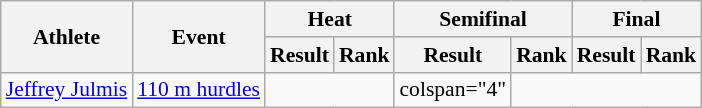<table class="wikitable" style="font-size:90%">
<tr>
<th rowspan="2">Athlete</th>
<th rowspan="2">Event</th>
<th colspan="2">Heat</th>
<th colspan="2">Semifinal</th>
<th colspan="2">Final</th>
</tr>
<tr>
<th>Result</th>
<th>Rank</th>
<th>Result</th>
<th>Rank</th>
<th>Result</th>
<th>Rank</th>
</tr>
<tr style=text-align:center>
<td style=text-align:left><a href='#'>Jeffrey Julmis</a></td>
<td style=text-align:left><a href='#'>110 m hurdles</a></td>
<td colspan="2"></td>
<td>colspan="4" </td>
</tr>
</table>
